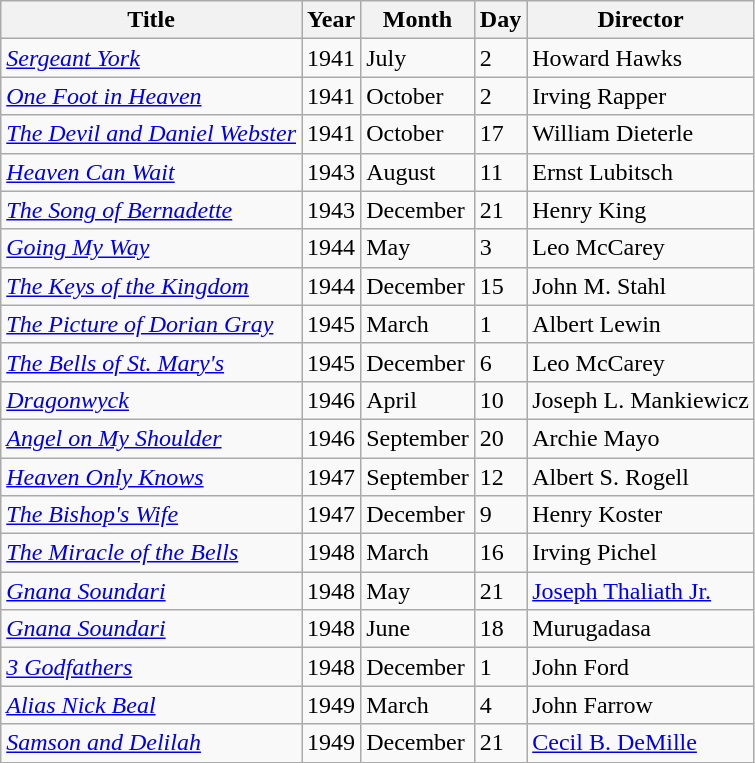<table class="wikitable sortable">
<tr>
<th>Title</th>
<th>Year</th>
<th>Month</th>
<th>Day</th>
<th>Director</th>
</tr>
<tr>
<td><em><a href='#'>Sergeant York</a></em></td>
<td>1941</td>
<td>July</td>
<td>2</td>
<td>Howard Hawks</td>
</tr>
<tr>
<td><em><a href='#'>One Foot in Heaven</a></em></td>
<td>1941</td>
<td>October</td>
<td>2</td>
<td>Irving Rapper</td>
</tr>
<tr>
<td><em><a href='#'>The Devil and Daniel Webster</a></em></td>
<td>1941</td>
<td>October</td>
<td>17</td>
<td>William Dieterle</td>
</tr>
<tr>
<td><em><a href='#'>Heaven Can Wait</a></em></td>
<td>1943</td>
<td>August</td>
<td>11</td>
<td>Ernst Lubitsch</td>
</tr>
<tr>
<td><em><a href='#'>The Song of Bernadette</a></em></td>
<td>1943</td>
<td>December</td>
<td>21</td>
<td>Henry King</td>
</tr>
<tr>
<td><em><a href='#'>Going My Way</a></em></td>
<td>1944</td>
<td>May</td>
<td>3</td>
<td>Leo McCarey</td>
</tr>
<tr>
<td><em><a href='#'>The Keys of the Kingdom</a></em></td>
<td>1944</td>
<td>December</td>
<td>15</td>
<td>John M. Stahl</td>
</tr>
<tr>
<td><em><a href='#'>The Picture of Dorian Gray</a></em></td>
<td>1945</td>
<td>March</td>
<td>1</td>
<td>Albert Lewin</td>
</tr>
<tr>
<td><em><a href='#'>The Bells of St. Mary's</a></em></td>
<td>1945</td>
<td>December</td>
<td>6</td>
<td>Leo McCarey</td>
</tr>
<tr>
<td><em><a href='#'>Dragonwyck</a></em></td>
<td>1946</td>
<td>April</td>
<td>10</td>
<td>Joseph L. Mankiewicz</td>
</tr>
<tr>
<td><em><a href='#'>Angel on My Shoulder</a></em></td>
<td>1946</td>
<td>September</td>
<td>20</td>
<td>Archie Mayo</td>
</tr>
<tr>
<td><em><a href='#'>Heaven Only Knows</a></em></td>
<td>1947</td>
<td>September</td>
<td>12</td>
<td>Albert S. Rogell</td>
</tr>
<tr>
<td><em><a href='#'>The Bishop's Wife</a></em></td>
<td>1947</td>
<td>December</td>
<td>9</td>
<td>Henry Koster</td>
</tr>
<tr>
<td><em><a href='#'>The Miracle of the Bells</a></em></td>
<td>1948</td>
<td>March</td>
<td>16</td>
<td>Irving Pichel</td>
</tr>
<tr>
<td><a href='#'><em>Gnana Soundari</em></a></td>
<td>1948</td>
<td>May</td>
<td>21</td>
<td><a href='#'>Joseph Thaliath Jr.</a></td>
</tr>
<tr>
<td><a href='#'><em>Gnana Soundari</em></a></td>
<td>1948</td>
<td>June</td>
<td>18</td>
<td>Murugadasa</td>
</tr>
<tr>
<td><em><a href='#'>3 Godfathers</a></em></td>
<td>1948</td>
<td>December</td>
<td>1</td>
<td>John Ford</td>
</tr>
<tr>
<td><em><a href='#'>Alias Nick Beal</a></em></td>
<td>1949</td>
<td>March</td>
<td>4</td>
<td>John Farrow</td>
</tr>
<tr>
<td><em><a href='#'>Samson and Delilah</a></em></td>
<td>1949</td>
<td>December</td>
<td>21</td>
<td><a href='#'>Cecil B. DeMille</a></td>
</tr>
</table>
